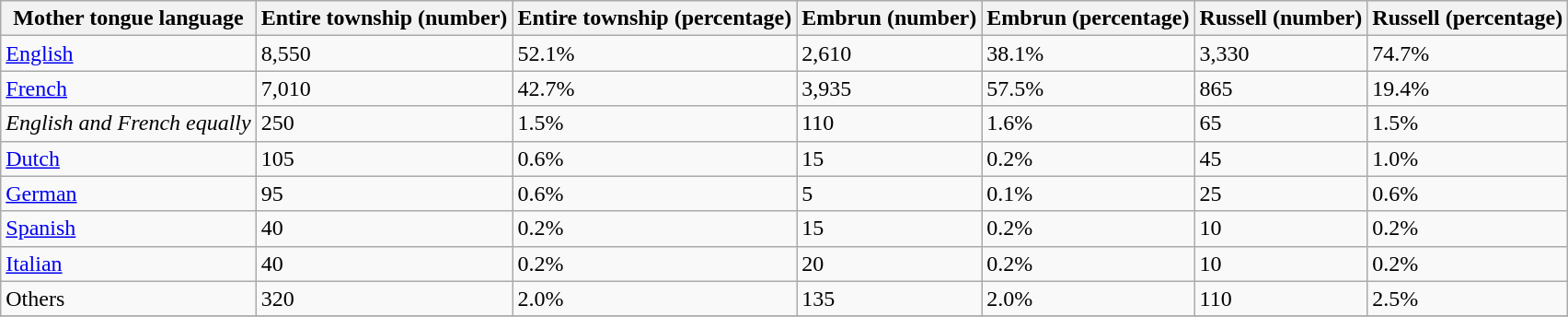<table class="wikitable">
<tr>
<th>Mother tongue language</th>
<th>Entire township (number)</th>
<th>Entire township (percentage)</th>
<th>Embrun (number)</th>
<th>Embrun (percentage)</th>
<th>Russell (number)</th>
<th>Russell (percentage)</th>
</tr>
<tr>
<td><a href='#'>English</a></td>
<td>8,550</td>
<td>52.1%</td>
<td>2,610</td>
<td>38.1%</td>
<td>3,330</td>
<td>74.7%</td>
</tr>
<tr>
<td><a href='#'>French</a></td>
<td>7,010</td>
<td>42.7%</td>
<td>3,935</td>
<td>57.5%</td>
<td>865</td>
<td>19.4%</td>
</tr>
<tr>
<td><em>English and French equally</em></td>
<td>250</td>
<td>1.5%</td>
<td>110</td>
<td>1.6%</td>
<td>65</td>
<td>1.5%</td>
</tr>
<tr>
<td><a href='#'>Dutch</a></td>
<td>105</td>
<td>0.6%</td>
<td>15</td>
<td>0.2%</td>
<td>45</td>
<td>1.0%</td>
</tr>
<tr>
<td><a href='#'>German</a></td>
<td>95</td>
<td>0.6%</td>
<td>5</td>
<td>0.1%</td>
<td>25</td>
<td>0.6%</td>
</tr>
<tr>
<td><a href='#'>Spanish</a></td>
<td>40</td>
<td>0.2%</td>
<td>15</td>
<td>0.2%</td>
<td>10</td>
<td>0.2%</td>
</tr>
<tr>
<td><a href='#'>Italian</a></td>
<td>40</td>
<td>0.2%</td>
<td>20</td>
<td>0.2%</td>
<td>10</td>
<td>0.2%</td>
</tr>
<tr>
<td>Others</td>
<td>320</td>
<td>2.0%</td>
<td>135</td>
<td>2.0%</td>
<td>110</td>
<td>2.5%</td>
</tr>
<tr>
</tr>
</table>
